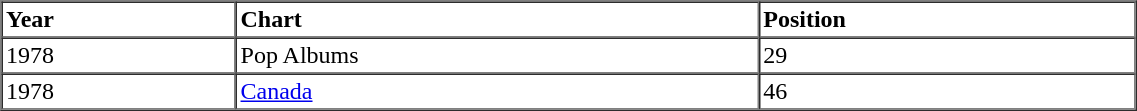<table border=1 cellspacing=0 cellpadding=2 width="60%">
<tr>
<th align="left">Year</th>
<th align="left">Chart</th>
<th align="left">Position</th>
</tr>
<tr>
<td align="left">1978</td>
<td align="left">Pop Albums</td>
<td align="left">29</td>
</tr>
<tr>
<td align="left">1978</td>
<td align="left"><a href='#'>Canada</a></td>
<td align="left">46</td>
</tr>
<tr>
</tr>
</table>
